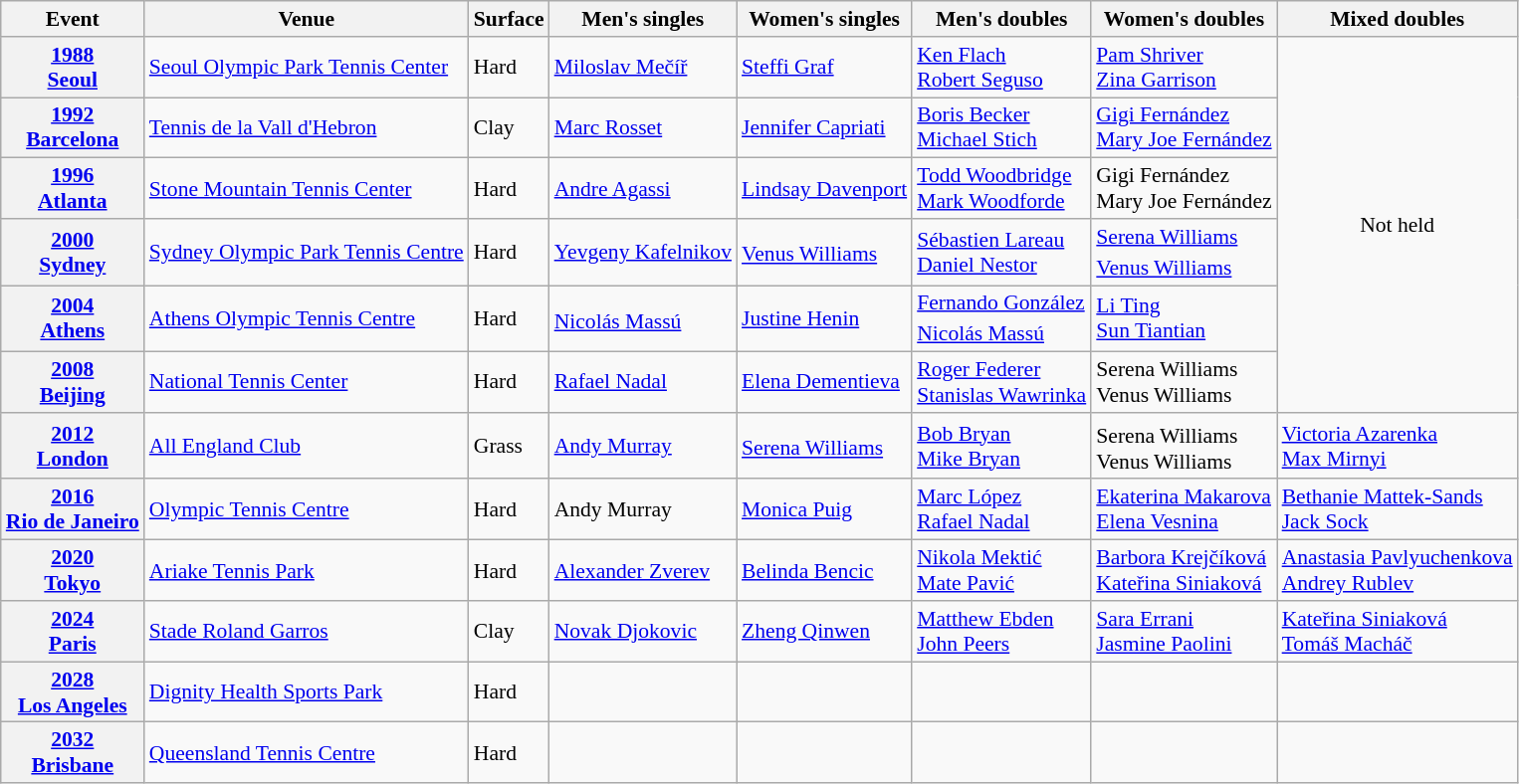<table class="wikitable sortable plainrowheaders sticky-header" style="font-size: 90%">
<tr>
<th scope="col">Event</th>
<th scope="col" class=unsortable>Venue</th>
<th scope="col">Surface</th>
<th scope="col">Men's singles</th>
<th scope="col">Women's singles</th>
<th scope="col">Men's doubles</th>
<th scope="col">Women's doubles</th>
<th scope="col">Mixed doubles</th>
</tr>
<tr>
<th scope="row"><a href='#'>1988</a><br><a href='#'>Seoul</a></th>
<td><a href='#'>Seoul Olympic Park Tennis Center</a></td>
<td>Hard</td>
<td> <a href='#'>Miloslav Mečíř</a></td>
<td> <a href='#'>Steffi Graf</a></td>
<td> <a href='#'>Ken Flach</a><br> <a href='#'>Robert Seguso</a></td>
<td> <a href='#'>Pam Shriver</a><br> <a href='#'>Zina Garrison</a></td>
<td rowspan="6" align="center">Not held</td>
</tr>
<tr>
<th scope="row"><a href='#'>1992</a><br><a href='#'>Barcelona</a></th>
<td><a href='#'>Tennis de la Vall d'Hebron</a></td>
<td>Clay</td>
<td> <a href='#'>Marc Rosset</a></td>
<td> <a href='#'>Jennifer Capriati</a></td>
<td> <a href='#'>Boris Becker</a><br> <a href='#'>Michael Stich</a></td>
<td> <a href='#'>Gigi Fernández</a><br> <a href='#'>Mary Joe Fernández</a></td>
</tr>
<tr>
<th scope="row"><a href='#'>1996</a><br><a href='#'>Atlanta</a></th>
<td><a href='#'>Stone Mountain Tennis Center</a></td>
<td>Hard</td>
<td> <a href='#'>Andre Agassi</a></td>
<td> <a href='#'>Lindsay Davenport</a></td>
<td> <a href='#'>Todd Woodbridge</a><br> <a href='#'>Mark Woodforde</a></td>
<td> Gigi Fernández <br> Mary Joe Fernández </td>
</tr>
<tr>
<th scope="row"><a href='#'>2000</a><br><a href='#'>Sydney</a></th>
<td><a href='#'>Sydney Olympic Park Tennis Centre</a></td>
<td>Hard</td>
<td> <a href='#'>Yevgeny Kafelnikov</a></td>
<td> <a href='#'>Venus Williams</a><sup></sup></td>
<td> <a href='#'>Sébastien Lareau</a><br> <a href='#'>Daniel Nestor</a></td>
<td> <a href='#'>Serena Williams</a><br> <a href='#'>Venus Williams</a><sup></sup></td>
</tr>
<tr>
<th scope="row"><a href='#'>2004</a><br><a href='#'>Athens</a></th>
<td><a href='#'>Athens Olympic Tennis Centre</a></td>
<td>Hard</td>
<td> <a href='#'>Nicolás Massú</a><sup></sup></td>
<td> <a href='#'>Justine Henin</a></td>
<td> <a href='#'>Fernando González</a><br> <a href='#'>Nicolás Massú</a><sup></sup></td>
<td> <a href='#'>Li Ting</a><br> <a href='#'>Sun Tiantian</a></td>
</tr>
<tr>
<th scope="row"><a href='#'>2008</a><br><a href='#'>Beijing</a></th>
<td><a href='#'>National Tennis Center</a></td>
<td>Hard</td>
<td> <a href='#'>Rafael Nadal</a></td>
<td> <a href='#'>Elena Dementieva</a></td>
<td> <a href='#'>Roger Federer</a><br> <a href='#'>Stanislas Wawrinka</a></td>
<td> Serena Williams <br> Venus Williams </td>
</tr>
<tr>
<th scope="row"><a href='#'>2012</a><br><a href='#'>London</a></th>
<td><a href='#'>All England Club</a></td>
<td>Grass</td>
<td> <a href='#'>Andy Murray</a></td>
<td> <a href='#'>Serena Williams</a><sup></sup></td>
<td> <a href='#'>Bob Bryan</a><br> <a href='#'>Mike Bryan</a></td>
<td> Serena Williams<sup></sup> <br> Venus Williams </td>
<td> <a href='#'>Victoria Azarenka</a> <br> <a href='#'>Max Mirnyi</a></td>
</tr>
<tr>
<th scope="row"><a href='#'>2016</a><br><a href='#'>Rio de Janeiro</a></th>
<td><a href='#'>Olympic Tennis Centre</a></td>
<td>Hard</td>
<td> Andy Murray </td>
<td> <a href='#'>Monica Puig</a></td>
<td> <a href='#'>Marc López</a> <br> <a href='#'>Rafael Nadal</a></td>
<td> <a href='#'>Ekaterina Makarova</a> <br> <a href='#'>Elena Vesnina</a></td>
<td> <a href='#'>Bethanie Mattek-Sands</a><br> <a href='#'>Jack Sock</a></td>
</tr>
<tr>
<th scope="row"><a href='#'>2020</a><br><a href='#'>Tokyo</a></th>
<td><a href='#'>Ariake Tennis Park</a></td>
<td>Hard</td>
<td> <a href='#'>Alexander Zverev</a></td>
<td> <a href='#'>Belinda Bencic</a></td>
<td> <a href='#'>Nikola Mektić</a><br> <a href='#'>Mate Pavić</a></td>
<td> <a href='#'>Barbora Krejčíková</a><br> <a href='#'>Kateřina Siniaková</a></td>
<td> <a href='#'>Anastasia Pavlyuchenkova</a> <br>  <a href='#'>Andrey Rublev</a></td>
</tr>
<tr>
<th scope="row"><a href='#'>2024</a><br><a href='#'>Paris</a></th>
<td><a href='#'>Stade Roland Garros</a></td>
<td>Clay</td>
<td> <a href='#'>Novak Djokovic</a></td>
<td> <a href='#'>Zheng Qinwen</a></td>
<td> <a href='#'>Matthew Ebden</a> <br>  <a href='#'>John Peers</a></td>
<td> <a href='#'>Sara Errani</a> <br>  <a href='#'>Jasmine Paolini</a></td>
<td> <a href='#'>Kateřina Siniaková</a> <br>  <a href='#'>Tomáš Macháč</a></td>
</tr>
<tr>
<th scope="row"><a href='#'>2028</a><br><a href='#'>Los Angeles</a></th>
<td><a href='#'>Dignity Health Sports Park</a></td>
<td>Hard</td>
<td></td>
<td></td>
<td></td>
<td></td>
<td></td>
</tr>
<tr>
<th scope="row"><a href='#'>2032</a><br><a href='#'>Brisbane</a></th>
<td><a href='#'>Queensland Tennis Centre</a></td>
<td>Hard</td>
<td></td>
<td></td>
<td></td>
<td></td>
<td></td>
</tr>
</table>
